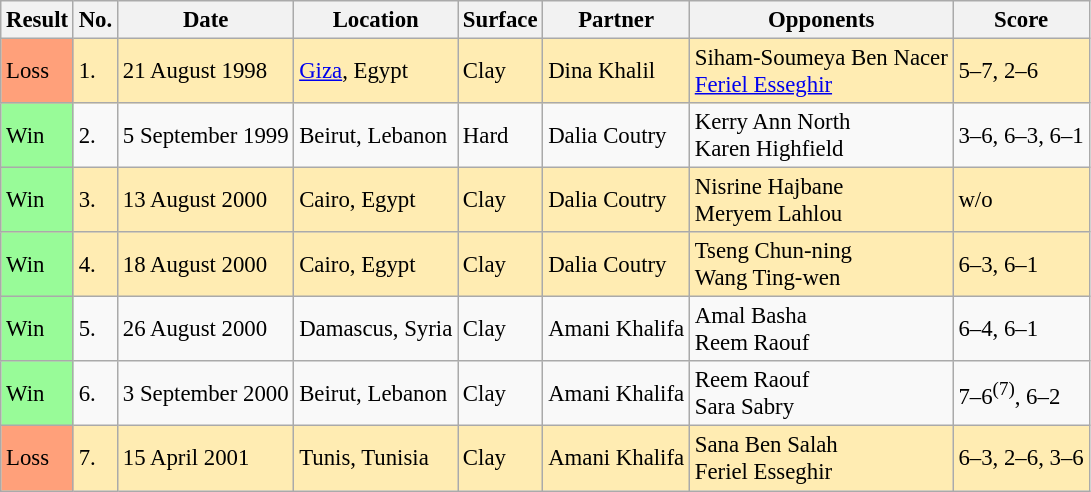<table class="sortable wikitable" style="font-size:95%;">
<tr>
<th>Result</th>
<th>No.</th>
<th>Date</th>
<th>Location</th>
<th>Surface</th>
<th>Partner</th>
<th>Opponents</th>
<th>Score</th>
</tr>
<tr bgcolor=#ffecb2>
<td style="background:#ffa07a;">Loss</td>
<td>1.</td>
<td>21 August 1998</td>
<td><a href='#'>Giza</a>, Egypt</td>
<td>Clay</td>
<td> Dina Khalil</td>
<td> Siham-Soumeya Ben Nacer <br>  <a href='#'>Feriel Esseghir</a></td>
<td>5–7, 2–6</td>
</tr>
<tr>
<td style="background:#98fb98;">Win</td>
<td>2.</td>
<td>5 September 1999</td>
<td>Beirut, Lebanon</td>
<td>Hard</td>
<td> Dalia Coutry</td>
<td> Kerry Ann North <br>  Karen Highfield</td>
<td>3–6, 6–3, 6–1</td>
</tr>
<tr bgcolor=#ffecb2>
<td style="background:#98fb98;">Win</td>
<td>3.</td>
<td>13 August 2000</td>
<td>Cairo, Egypt</td>
<td>Clay</td>
<td> Dalia Coutry</td>
<td> Nisrine Hajbane <br>  Meryem Lahlou</td>
<td>w/o</td>
</tr>
<tr bgcolor=#ffecb2>
<td style="background:#98fb98;">Win</td>
<td>4.</td>
<td>18 August 2000</td>
<td>Cairo, Egypt</td>
<td>Clay</td>
<td> Dalia Coutry</td>
<td> Tseng Chun-ning <br>  Wang Ting-wen</td>
<td>6–3, 6–1</td>
</tr>
<tr>
<td style="background:#98fb98;">Win</td>
<td>5.</td>
<td>26 August 2000</td>
<td>Damascus, Syria</td>
<td>Clay</td>
<td> Amani Khalifa</td>
<td> Amal Basha <br>  Reem Raouf</td>
<td>6–4, 6–1</td>
</tr>
<tr>
<td style="background:#98fb98;">Win</td>
<td>6.</td>
<td>3 September 2000</td>
<td>Beirut, Lebanon</td>
<td>Clay</td>
<td> Amani Khalifa</td>
<td> Reem Raouf <br>  Sara Sabry</td>
<td>7–6<sup>(7)</sup>, 6–2</td>
</tr>
<tr bgcolor=#ffecb2>
<td style="background:#ffa07a;">Loss</td>
<td>7.</td>
<td>15 April 2001</td>
<td>Tunis, Tunisia</td>
<td>Clay</td>
<td> Amani Khalifa</td>
<td> Sana Ben Salah <br>  Feriel Esseghir</td>
<td>6–3, 2–6, 3–6</td>
</tr>
</table>
